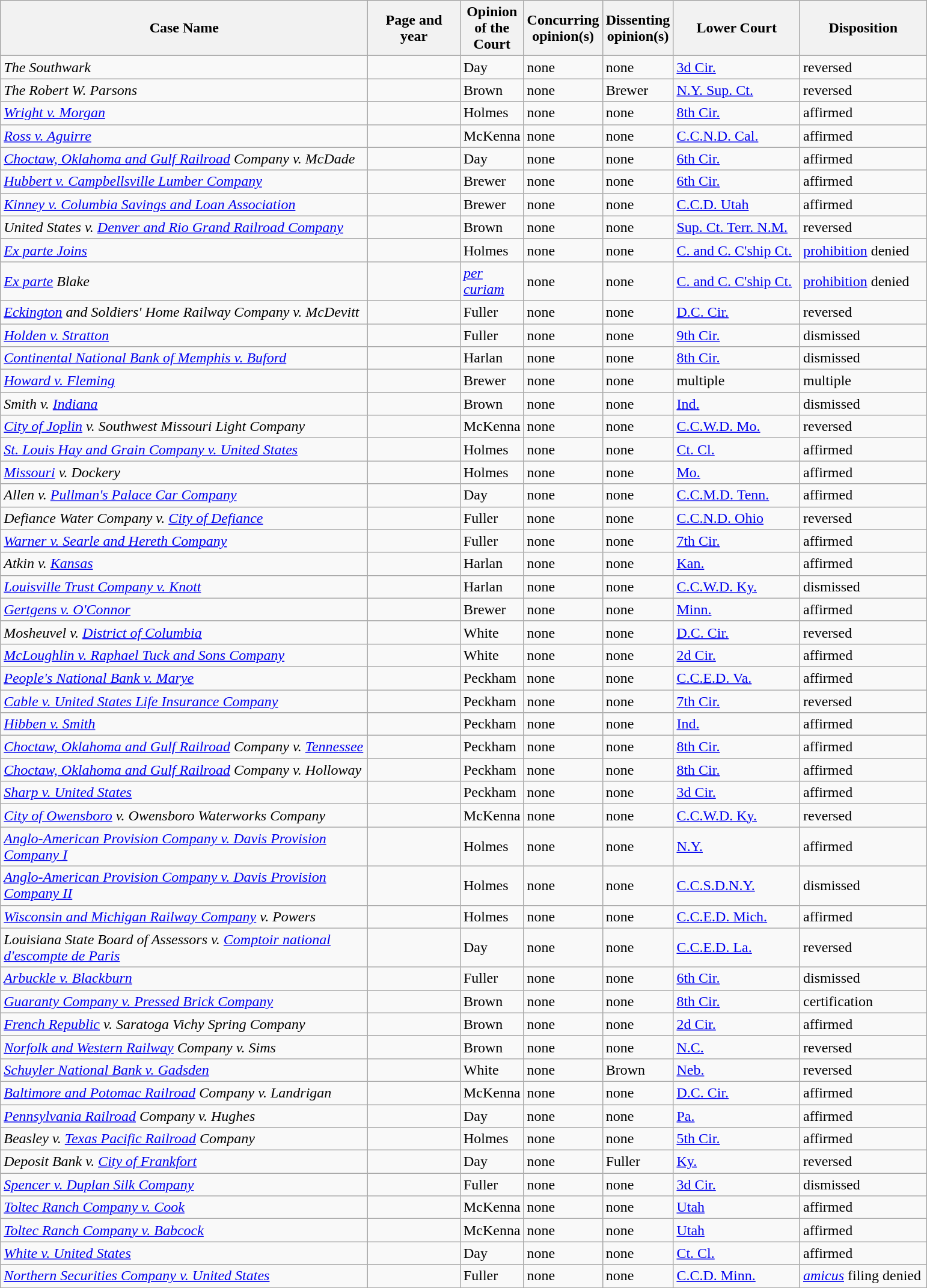<table class="wikitable sortable">
<tr>
<th scope="col" style="width: 400px;">Case Name</th>
<th scope="col" style="width: 95px;">Page and year</th>
<th scope="col" style="width: 10px;">Opinion of the Court</th>
<th scope="col" style="width: 10px;">Concurring opinion(s)</th>
<th scope="col" style="width: 10px;">Dissenting opinion(s)</th>
<th scope="col" style="width: 133px;">Lower Court</th>
<th scope="col" style="width: 133px;">Disposition</th>
</tr>
<tr>
<td><em>The Southwark</em></td>
<td align="right"></td>
<td>Day</td>
<td>none</td>
<td>none</td>
<td><a href='#'>3d Cir.</a></td>
<td>reversed</td>
</tr>
<tr>
<td><em>The Robert W. Parsons</em></td>
<td align="right"></td>
<td>Brown</td>
<td>none</td>
<td>Brewer</td>
<td><a href='#'>N.Y. Sup. Ct.</a></td>
<td>reversed</td>
</tr>
<tr>
<td><em><a href='#'>Wright v. Morgan</a></em></td>
<td align="right"></td>
<td>Holmes</td>
<td>none</td>
<td>none</td>
<td><a href='#'>8th Cir.</a></td>
<td>affirmed</td>
</tr>
<tr>
<td><em><a href='#'>Ross v. Aguirre</a></em></td>
<td align="right"></td>
<td>McKenna</td>
<td>none</td>
<td>none</td>
<td><a href='#'>C.C.N.D. Cal.</a></td>
<td>affirmed</td>
</tr>
<tr>
<td><em><a href='#'>Choctaw, Oklahoma and Gulf Railroad</a> Company v. McDade</em></td>
<td align="right"></td>
<td>Day</td>
<td>none</td>
<td>none</td>
<td><a href='#'>6th Cir.</a></td>
<td>affirmed</td>
</tr>
<tr>
<td><em><a href='#'>Hubbert v. Campbellsville Lumber Company</a></em></td>
<td align="right"></td>
<td>Brewer</td>
<td>none</td>
<td>none</td>
<td><a href='#'>6th Cir.</a></td>
<td>affirmed</td>
</tr>
<tr>
<td><em><a href='#'>Kinney v. Columbia Savings and Loan Association</a></em></td>
<td align="right"></td>
<td>Brewer</td>
<td>none</td>
<td>none</td>
<td><a href='#'>C.C.D. Utah</a></td>
<td>affirmed</td>
</tr>
<tr>
<td><em>United States v. <a href='#'>Denver and Rio Grand Railroad Company</a></em></td>
<td align="right"></td>
<td>Brown</td>
<td>none</td>
<td>none</td>
<td><a href='#'>Sup. Ct. Terr. N.M.</a></td>
<td>reversed</td>
</tr>
<tr>
<td><em><a href='#'>Ex parte Joins</a></em></td>
<td align="right"></td>
<td>Holmes</td>
<td>none</td>
<td>none</td>
<td><a href='#'>C. and C. C'ship Ct.</a></td>
<td><a href='#'>prohibition</a> denied</td>
</tr>
<tr>
<td><em><a href='#'>Ex parte</a> Blake</em></td>
<td align="right"></td>
<td><em><a href='#'>per curiam</a></em></td>
<td>none</td>
<td>none</td>
<td><a href='#'>C. and C. C'ship Ct.</a></td>
<td><a href='#'>prohibition</a> denied</td>
</tr>
<tr>
<td><em><a href='#'>Eckington</a> and Soldiers' Home Railway Company v. McDevitt</em></td>
<td align="right"></td>
<td>Fuller</td>
<td>none</td>
<td>none</td>
<td><a href='#'>D.C. Cir.</a></td>
<td>reversed</td>
</tr>
<tr>
<td><em><a href='#'>Holden v. Stratton</a></em></td>
<td align="right"></td>
<td>Fuller</td>
<td>none</td>
<td>none</td>
<td><a href='#'>9th Cir.</a></td>
<td>dismissed</td>
</tr>
<tr>
<td><em><a href='#'>Continental National Bank of Memphis v. Buford</a></em></td>
<td align="right"></td>
<td>Harlan</td>
<td>none</td>
<td>none</td>
<td><a href='#'>8th Cir.</a></td>
<td>dismissed</td>
</tr>
<tr>
<td><em><a href='#'>Howard v. Fleming</a></em></td>
<td align="right"></td>
<td>Brewer</td>
<td>none</td>
<td>none</td>
<td>multiple</td>
<td>multiple</td>
</tr>
<tr>
<td><em>Smith v. <a href='#'>Indiana</a></em></td>
<td align="right"></td>
<td>Brown</td>
<td>none</td>
<td>none</td>
<td><a href='#'>Ind.</a></td>
<td>dismissed</td>
</tr>
<tr>
<td><em><a href='#'>City of Joplin</a> v. Southwest Missouri Light Company</em></td>
<td align="right"></td>
<td>McKenna</td>
<td>none</td>
<td>none</td>
<td><a href='#'>C.C.W.D. Mo.</a></td>
<td>reversed</td>
</tr>
<tr>
<td><em><a href='#'>St. Louis Hay and Grain Company v. United States</a></em></td>
<td align="right"></td>
<td>Holmes</td>
<td>none</td>
<td>none</td>
<td><a href='#'>Ct. Cl.</a></td>
<td>affirmed</td>
</tr>
<tr>
<td><em><a href='#'>Missouri</a> v. Dockery</em></td>
<td align="right"></td>
<td>Holmes</td>
<td>none</td>
<td>none</td>
<td><a href='#'>Mo.</a></td>
<td>affirmed</td>
</tr>
<tr>
<td><em>Allen v. <a href='#'>Pullman's Palace Car Company</a></em></td>
<td align="right"></td>
<td>Day</td>
<td>none</td>
<td>none</td>
<td><a href='#'>C.C.M.D. Tenn.</a></td>
<td>affirmed</td>
</tr>
<tr>
<td><em>Defiance Water Company v. <a href='#'>City of Defiance</a></em></td>
<td align="right"></td>
<td>Fuller</td>
<td>none</td>
<td>none</td>
<td><a href='#'>C.C.N.D. Ohio</a></td>
<td>reversed</td>
</tr>
<tr>
<td><em><a href='#'>Warner v. Searle and Hereth Company</a></em></td>
<td align="right"></td>
<td>Fuller</td>
<td>none</td>
<td>none</td>
<td><a href='#'>7th Cir.</a></td>
<td>affirmed</td>
</tr>
<tr>
<td><em>Atkin v. <a href='#'>Kansas</a></em></td>
<td align="right"></td>
<td>Harlan</td>
<td>none</td>
<td>none</td>
<td><a href='#'>Kan.</a></td>
<td>affirmed</td>
</tr>
<tr>
<td><em><a href='#'>Louisville Trust Company v. Knott</a></em></td>
<td align="right"></td>
<td>Harlan</td>
<td>none</td>
<td>none</td>
<td><a href='#'>C.C.W.D. Ky.</a></td>
<td>dismissed</td>
</tr>
<tr>
<td><em><a href='#'>Gertgens v. O'Connor</a></em></td>
<td align="right"></td>
<td>Brewer</td>
<td>none</td>
<td>none</td>
<td><a href='#'>Minn.</a></td>
<td>affirmed</td>
</tr>
<tr>
<td><em>Mosheuvel v. <a href='#'>District of Columbia</a></em></td>
<td align="right"></td>
<td>White</td>
<td>none</td>
<td>none</td>
<td><a href='#'>D.C. Cir.</a></td>
<td>reversed</td>
</tr>
<tr>
<td><em><a href='#'>McLoughlin v. Raphael Tuck and Sons Company</a></em></td>
<td align="right"></td>
<td>White</td>
<td>none</td>
<td>none</td>
<td><a href='#'>2d Cir.</a></td>
<td>affirmed</td>
</tr>
<tr>
<td><em><a href='#'>People's National Bank v. Marye</a></em></td>
<td align="right"></td>
<td>Peckham</td>
<td>none</td>
<td>none</td>
<td><a href='#'>C.C.E.D. Va.</a></td>
<td>affirmed</td>
</tr>
<tr>
<td><em><a href='#'>Cable v. United States Life Insurance Company</a></em></td>
<td align="right"></td>
<td>Peckham</td>
<td>none</td>
<td>none</td>
<td><a href='#'>7th Cir.</a></td>
<td>reversed</td>
</tr>
<tr>
<td><em><a href='#'>Hibben v. Smith</a></em></td>
<td align="right"></td>
<td>Peckham</td>
<td>none</td>
<td>none</td>
<td><a href='#'>Ind.</a></td>
<td>affirmed</td>
</tr>
<tr>
<td><em><a href='#'>Choctaw, Oklahoma and Gulf Railroad</a> Company v. <a href='#'>Tennessee</a></em></td>
<td align="right"></td>
<td>Peckham</td>
<td>none</td>
<td>none</td>
<td><a href='#'>8th Cir.</a></td>
<td>affirmed</td>
</tr>
<tr>
<td><em><a href='#'>Choctaw, Oklahoma and Gulf Railroad</a> Company v. Holloway</em></td>
<td align="right"></td>
<td>Peckham</td>
<td>none</td>
<td>none</td>
<td><a href='#'>8th Cir.</a></td>
<td>affirmed</td>
</tr>
<tr>
<td><em><a href='#'>Sharp v. United States</a></em></td>
<td align="right"></td>
<td>Peckham</td>
<td>none</td>
<td>none</td>
<td><a href='#'>3d Cir.</a></td>
<td>affirmed</td>
</tr>
<tr>
<td><em><a href='#'>City of Owensboro</a> v. Owensboro Waterworks Company</em></td>
<td align="right"></td>
<td>McKenna</td>
<td>none</td>
<td>none</td>
<td><a href='#'>C.C.W.D. Ky.</a></td>
<td>reversed</td>
</tr>
<tr>
<td><em><a href='#'>Anglo-American Provision Company v. Davis Provision Company I</a></em></td>
<td align="right"></td>
<td>Holmes</td>
<td>none</td>
<td>none</td>
<td><a href='#'>N.Y.</a></td>
<td>affirmed</td>
</tr>
<tr>
<td><em><a href='#'>Anglo-American Provision Company v. Davis Provision Company II</a></em></td>
<td align="right"></td>
<td>Holmes</td>
<td>none</td>
<td>none</td>
<td><a href='#'>C.C.S.D.N.Y.</a></td>
<td>dismissed</td>
</tr>
<tr>
<td><em><a href='#'>Wisconsin and Michigan Railway Company</a> v. Powers</em></td>
<td align="right"></td>
<td>Holmes</td>
<td>none</td>
<td>none</td>
<td><a href='#'>C.C.E.D. Mich.</a></td>
<td>affirmed</td>
</tr>
<tr>
<td><em>Louisiana State Board of Assessors v. <a href='#'>Comptoir national d'escompte de Paris</a></em></td>
<td align="right"></td>
<td>Day</td>
<td>none</td>
<td>none</td>
<td><a href='#'>C.C.E.D. La.</a></td>
<td>reversed</td>
</tr>
<tr>
<td><em><a href='#'>Arbuckle v. Blackburn</a></em></td>
<td align="right"></td>
<td>Fuller</td>
<td>none</td>
<td>none</td>
<td><a href='#'>6th Cir.</a></td>
<td>dismissed</td>
</tr>
<tr>
<td><em><a href='#'>Guaranty Company v. Pressed Brick Company</a></em></td>
<td align="right"></td>
<td>Brown</td>
<td>none</td>
<td>none</td>
<td><a href='#'>8th Cir.</a></td>
<td>certification</td>
</tr>
<tr>
<td><em><a href='#'>French Republic</a> v. Saratoga Vichy Spring Company</em></td>
<td align="right"></td>
<td>Brown</td>
<td>none</td>
<td>none</td>
<td><a href='#'>2d Cir.</a></td>
<td>affirmed</td>
</tr>
<tr>
<td><em><a href='#'>Norfolk and Western Railway</a> Company v. Sims</em></td>
<td align="right"></td>
<td>Brown</td>
<td>none</td>
<td>none</td>
<td><a href='#'>N.C.</a></td>
<td>reversed</td>
</tr>
<tr>
<td><em><a href='#'>Schuyler National Bank v. Gadsden</a></em></td>
<td align="right"></td>
<td>White</td>
<td>none</td>
<td>Brown</td>
<td><a href='#'>Neb.</a></td>
<td>reversed</td>
</tr>
<tr>
<td><em><a href='#'>Baltimore and Potomac Railroad</a> Company v. Landrigan</em></td>
<td align="right"></td>
<td>McKenna</td>
<td>none</td>
<td>none</td>
<td><a href='#'>D.C. Cir.</a></td>
<td>affirmed</td>
</tr>
<tr>
<td><em><a href='#'>Pennsylvania Railroad</a> Company v. Hughes</em></td>
<td align="right"></td>
<td>Day</td>
<td>none</td>
<td>none</td>
<td><a href='#'>Pa.</a></td>
<td>affirmed</td>
</tr>
<tr>
<td><em>Beasley v. <a href='#'>Texas Pacific Railroad</a> Company</em></td>
<td align="right"></td>
<td>Holmes</td>
<td>none</td>
<td>none</td>
<td><a href='#'>5th Cir.</a></td>
<td>affirmed</td>
</tr>
<tr>
<td><em>Deposit Bank v. <a href='#'>City of Frankfort</a></em></td>
<td align="right"></td>
<td>Day</td>
<td>none</td>
<td>Fuller</td>
<td><a href='#'>Ky.</a></td>
<td>reversed</td>
</tr>
<tr>
<td><em><a href='#'>Spencer v. Duplan Silk Company</a></em></td>
<td align="right"></td>
<td>Fuller</td>
<td>none</td>
<td>none</td>
<td><a href='#'>3d Cir.</a></td>
<td>dismissed</td>
</tr>
<tr>
<td><em><a href='#'>Toltec Ranch Company v. Cook</a></em></td>
<td align="right"></td>
<td>McKenna</td>
<td>none</td>
<td>none</td>
<td><a href='#'>Utah</a></td>
<td>affirmed</td>
</tr>
<tr>
<td><em><a href='#'>Toltec Ranch Company v. Babcock</a></em></td>
<td align="right"></td>
<td>McKenna</td>
<td>none</td>
<td>none</td>
<td><a href='#'>Utah</a></td>
<td>affirmed</td>
</tr>
<tr>
<td><em><a href='#'>White v. United States</a></em></td>
<td align="right"></td>
<td>Day</td>
<td>none</td>
<td>none</td>
<td><a href='#'>Ct. Cl.</a></td>
<td>affirmed</td>
</tr>
<tr>
<td><em><a href='#'>Northern Securities Company v. United States</a></em></td>
<td align="right"></td>
<td>Fuller</td>
<td>none</td>
<td>none</td>
<td><a href='#'>C.C.D. Minn.</a></td>
<td><em><a href='#'>amicus</a></em> filing denied</td>
</tr>
<tr>
</tr>
</table>
